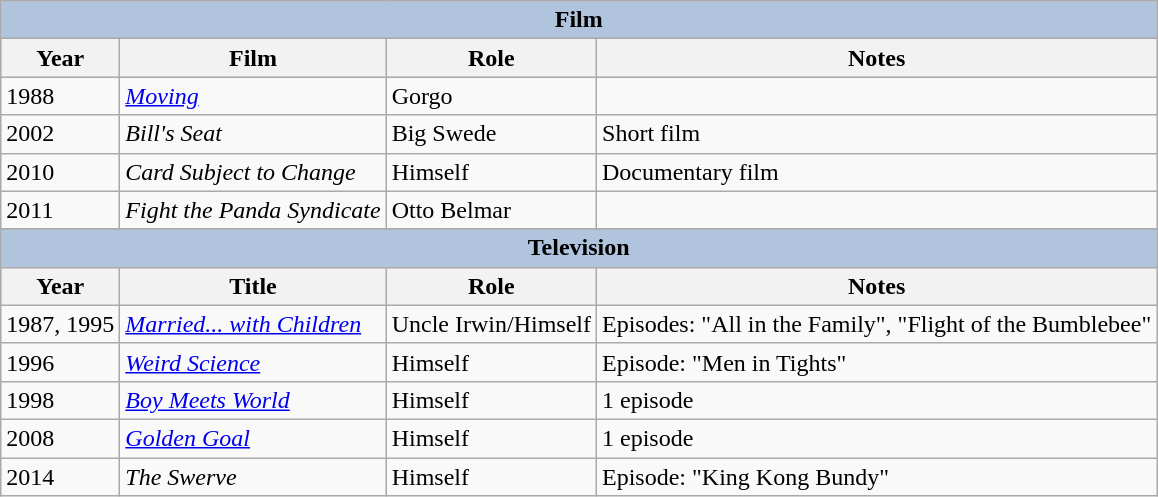<table class="wikitable sortable">
<tr style="background:#ccc; text-align:center;">
<th colspan="4" style="background: LightSteelBlue;">Film</th>
</tr>
<tr style="background:#ccc; text-align:center;">
<th>Year</th>
<th>Film</th>
<th>Role</th>
<th>Notes</th>
</tr>
<tr>
<td>1988</td>
<td><em><a href='#'>Moving</a></em></td>
<td>Gorgo</td>
<td></td>
</tr>
<tr>
<td>2002</td>
<td><em>Bill's Seat</em></td>
<td>Big Swede</td>
<td>Short film</td>
</tr>
<tr>
<td>2010</td>
<td><em>Card Subject to Change</em></td>
<td>Himself</td>
<td>Documentary film</td>
</tr>
<tr>
<td>2011</td>
<td><em>Fight the Panda Syndicate</em></td>
<td>Otto Belmar</td>
<td></td>
</tr>
<tr>
</tr>
<tr style="background:#ccc; text-align:center;">
<th colspan="4" style="background: LightSteelBlue;">Television</th>
</tr>
<tr style="background:#ccc; text-align:center;">
<th>Year</th>
<th>Title</th>
<th>Role</th>
<th>Notes</th>
</tr>
<tr>
<td>1987, 1995</td>
<td><em><a href='#'>Married... with Children</a></em></td>
<td>Uncle Irwin/Himself</td>
<td>Episodes: "All in the Family", "Flight of the Bumblebee"</td>
</tr>
<tr>
<td>1996</td>
<td><em><a href='#'>Weird Science</a></em></td>
<td>Himself</td>
<td>Episode: "Men in Tights"</td>
</tr>
<tr>
<td>1998</td>
<td><em><a href='#'>Boy Meets World</a></em></td>
<td>Himself</td>
<td>1 episode</td>
</tr>
<tr>
<td>2008</td>
<td><em><a href='#'>Golden Goal</a></em></td>
<td>Himself</td>
<td>1 episode</td>
</tr>
<tr>
<td>2014</td>
<td><em>The Swerve</em></td>
<td>Himself</td>
<td>Episode: "King Kong Bundy"</td>
</tr>
</table>
